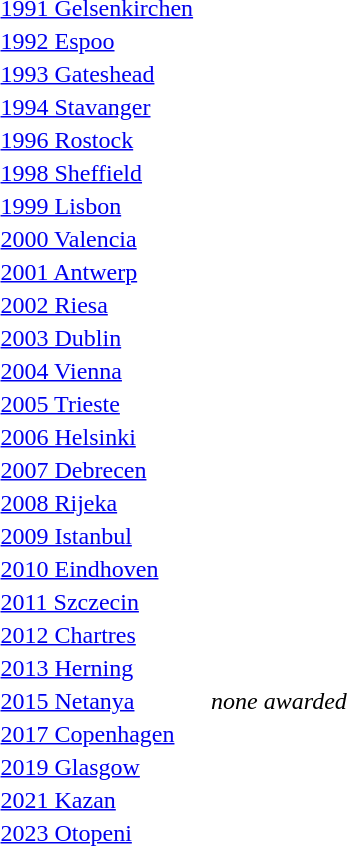<table>
<tr>
<td><a href='#'>1991 Gelsenkirchen</a></td>
<td></td>
<td></td>
<td></td>
</tr>
<tr>
<td><a href='#'>1992 Espoo</a></td>
<td></td>
<td></td>
<td></td>
</tr>
<tr>
<td><a href='#'>1993 Gateshead</a></td>
<td></td>
<td></td>
<td></td>
</tr>
<tr>
<td><a href='#'>1994 Stavanger</a></td>
<td></td>
<td></td>
<td></td>
</tr>
<tr>
<td><a href='#'>1996 Rostock</a></td>
<td></td>
<td></td>
<td></td>
</tr>
<tr>
<td><a href='#'>1998 Sheffield</a></td>
<td></td>
<td></td>
<td></td>
</tr>
<tr>
<td><a href='#'>1999 Lisbon</a></td>
<td></td>
<td></td>
<td></td>
</tr>
<tr>
<td><a href='#'>2000 Valencia</a></td>
<td></td>
<td></td>
<td></td>
</tr>
<tr>
<td><a href='#'>2001 Antwerp</a></td>
<td></td>
<td></td>
<td></td>
</tr>
<tr>
<td><a href='#'>2002 Riesa</a></td>
<td></td>
<td></td>
<td></td>
</tr>
<tr>
<td><a href='#'>2003 Dublin</a></td>
<td></td>
<td></td>
<td></td>
</tr>
<tr>
<td><a href='#'>2004 Vienna</a></td>
<td></td>
<td></td>
<td></td>
</tr>
<tr>
<td><a href='#'>2005 Trieste</a></td>
<td></td>
<td></td>
<td></td>
</tr>
<tr>
<td><a href='#'>2006 Helsinki</a></td>
<td></td>
<td></td>
<td></td>
</tr>
<tr>
<td><a href='#'>2007 Debrecen</a></td>
<td></td>
<td></td>
<td></td>
</tr>
<tr>
<td><a href='#'>2008 Rijeka</a></td>
<td></td>
<td></td>
<td></td>
</tr>
<tr>
<td><a href='#'>2009 Istanbul</a></td>
<td></td>
<td></td>
<td></td>
</tr>
<tr>
<td><a href='#'>2010 Eindhoven</a></td>
<td></td>
<td></td>
<td></td>
</tr>
<tr>
<td><a href='#'>2011 Szczecin</a></td>
<td></td>
<td></td>
<td></td>
</tr>
<tr>
<td><a href='#'>2012 Chartres</a></td>
<td></td>
<td></td>
<td></td>
</tr>
<tr>
<td><a href='#'>2013 Herning</a></td>
<td></td>
<td></td>
<td></td>
</tr>
<tr>
<td rowspan=2><a href='#'>2015 Netanya</a></td>
<td rowspan=2></td>
<td></td>
<td rowspan=2><em>none awarded</em></td>
</tr>
<tr>
<td></td>
</tr>
<tr>
<td><a href='#'>2017 Copenhagen</a></td>
<td></td>
<td></td>
<td></td>
</tr>
<tr>
<td><a href='#'>2019 Glasgow</a></td>
<td></td>
<td></td>
<td></td>
</tr>
<tr>
<td><a href='#'>2021 Kazan</a></td>
<td></td>
<td></td>
<td></td>
</tr>
<tr>
<td rowspan=2><a href='#'>2023 Otopeni</a></td>
<td rowspan=2></td>
<td rowspan=2></td>
<td></td>
</tr>
<tr>
<td></td>
</tr>
</table>
